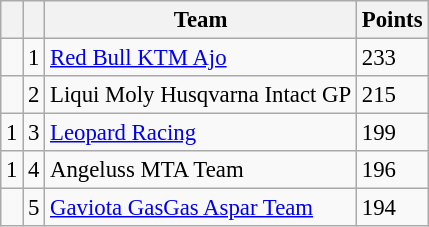<table class="wikitable" style="font-size: 95%;">
<tr>
<th></th>
<th></th>
<th>Team</th>
<th>Points</th>
</tr>
<tr>
<td></td>
<td align=center>1</td>
<td> <a href='#'>Red Bull KTM Ajo</a></td>
<td align=left>233</td>
</tr>
<tr>
<td></td>
<td align=center>2</td>
<td> Liqui Moly Husqvarna Intact GP</td>
<td align=left>215</td>
</tr>
<tr>
<td> 1</td>
<td align=center>3</td>
<td> <a href='#'>Leopard Racing</a></td>
<td align=left>199</td>
</tr>
<tr>
<td> 1</td>
<td align=center>4</td>
<td> Angeluss MTA Team</td>
<td align=left>196</td>
</tr>
<tr>
<td></td>
<td align=center>5</td>
<td> <a href='#'>Gaviota GasGas Aspar Team</a></td>
<td align=left>194</td>
</tr>
</table>
